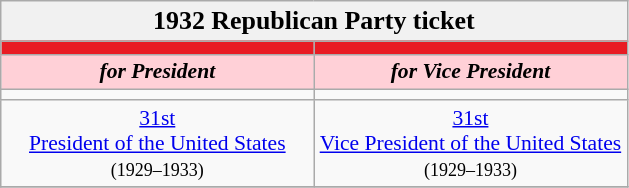<table class="wikitable" style="font-size:90%; text-align:center;">
<tr>
<td style="background:#f1f1f1;" colspan="30"><big><strong>1932 Republican Party ticket</strong></big></td>
</tr>
<tr>
<th style="width:3em; font-size:135%; background:#E81B23; width:200px;"><a href='#'></a></th>
<th style="width:3em; font-size:135%; background:#E81B23; width:200px;"><a href='#'></a></th>
</tr>
<tr style="color:#000; font-size:100%; background:#FFD0D7;">
<td style="width:3em; width:200px;"><strong><em>for President</em></strong></td>
<td style="width:3em; width:200px;"><strong><em>for Vice President</em></strong></td>
</tr>
<tr>
<td></td>
<td></td>
</tr>
<tr>
<td><a href='#'>31st</a><br><a href='#'>President of the United States</a><br><small>(1929–1933)</small></td>
<td><a href='#'>31st</a><br><a href='#'>Vice President of the United States</a><br><small>(1929–1933)</small></td>
</tr>
<tr>
</tr>
</table>
